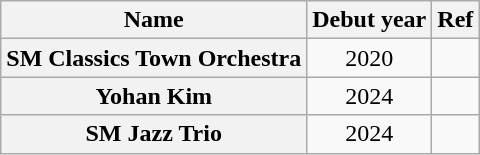<table class="wikitable plainrowheaders sortable" style="text-align:center">
<tr>
<th>Name</th>
<th>Debut year</th>
<th class="unsortable">Ref</th>
</tr>
<tr>
<th scope="row">SM Classics Town Orchestra</th>
<td>2020</td>
<td></td>
</tr>
<tr>
<th scope="row">Yohan Kim</th>
<td>2024</td>
<td></td>
</tr>
<tr>
<th scope="row">SM Jazz Trio</th>
<td>2024</td>
<td></td>
</tr>
</table>
